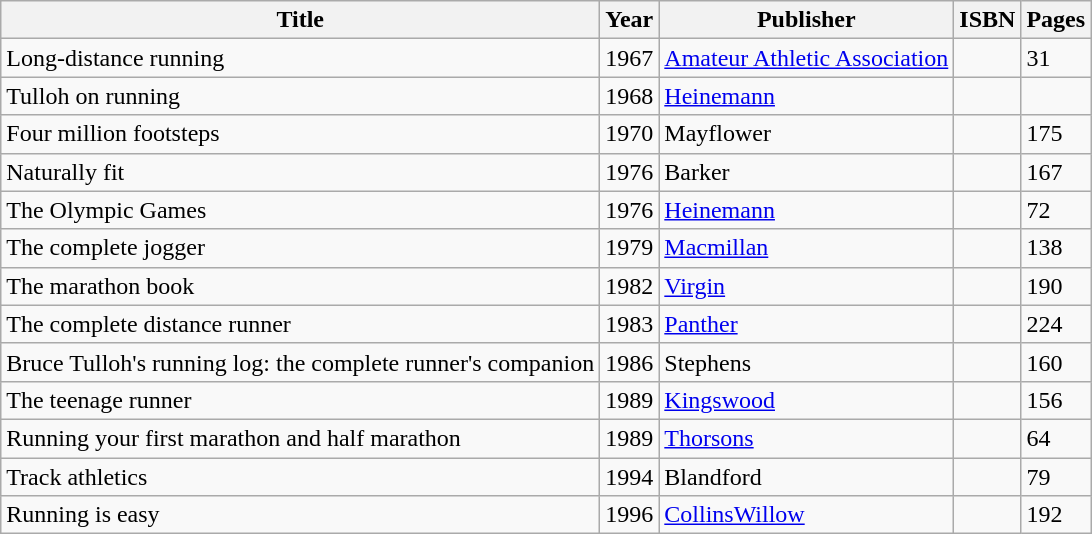<table class="wikitable sortable">
<tr>
<th>Title</th>
<th>Year</th>
<th>Publisher</th>
<th>ISBN</th>
<th>Pages</th>
</tr>
<tr>
<td>Long-distance running</td>
<td>1967</td>
<td><a href='#'>Amateur Athletic Association</a></td>
<td></td>
<td>31</td>
</tr>
<tr>
<td>Tulloh on running</td>
<td>1968</td>
<td><a href='#'>Heinemann</a></td>
<td></td>
<td></td>
</tr>
<tr>
<td>Four million footsteps</td>
<td>1970</td>
<td>Mayflower</td>
<td></td>
<td>175</td>
</tr>
<tr>
<td>Naturally fit</td>
<td>1976</td>
<td>Barker</td>
<td></td>
<td>167</td>
</tr>
<tr>
<td>The Olympic Games</td>
<td>1976</td>
<td><a href='#'>Heinemann</a></td>
<td></td>
<td>72</td>
</tr>
<tr>
<td>The complete jogger</td>
<td>1979</td>
<td><a href='#'>Macmillan</a></td>
<td></td>
<td>138</td>
</tr>
<tr>
<td>The marathon book</td>
<td>1982</td>
<td><a href='#'>Virgin</a></td>
<td></td>
<td>190</td>
</tr>
<tr>
<td>The complete distance runner</td>
<td>1983</td>
<td><a href='#'>Panther</a></td>
<td></td>
<td>224</td>
</tr>
<tr>
<td>Bruce Tulloh's running log: the complete runner's companion</td>
<td>1986</td>
<td>Stephens</td>
<td></td>
<td>160</td>
</tr>
<tr>
<td>The teenage runner</td>
<td>1989</td>
<td><a href='#'>Kingswood</a></td>
<td></td>
<td>156</td>
</tr>
<tr>
<td>Running your first marathon and half marathon</td>
<td>1989</td>
<td><a href='#'>Thorsons</a></td>
<td></td>
<td>64</td>
</tr>
<tr>
<td>Track athletics</td>
<td>1994</td>
<td>Blandford</td>
<td></td>
<td>79</td>
</tr>
<tr>
<td>Running is easy</td>
<td>1996</td>
<td><a href='#'>CollinsWillow</a></td>
<td></td>
<td>192</td>
</tr>
</table>
